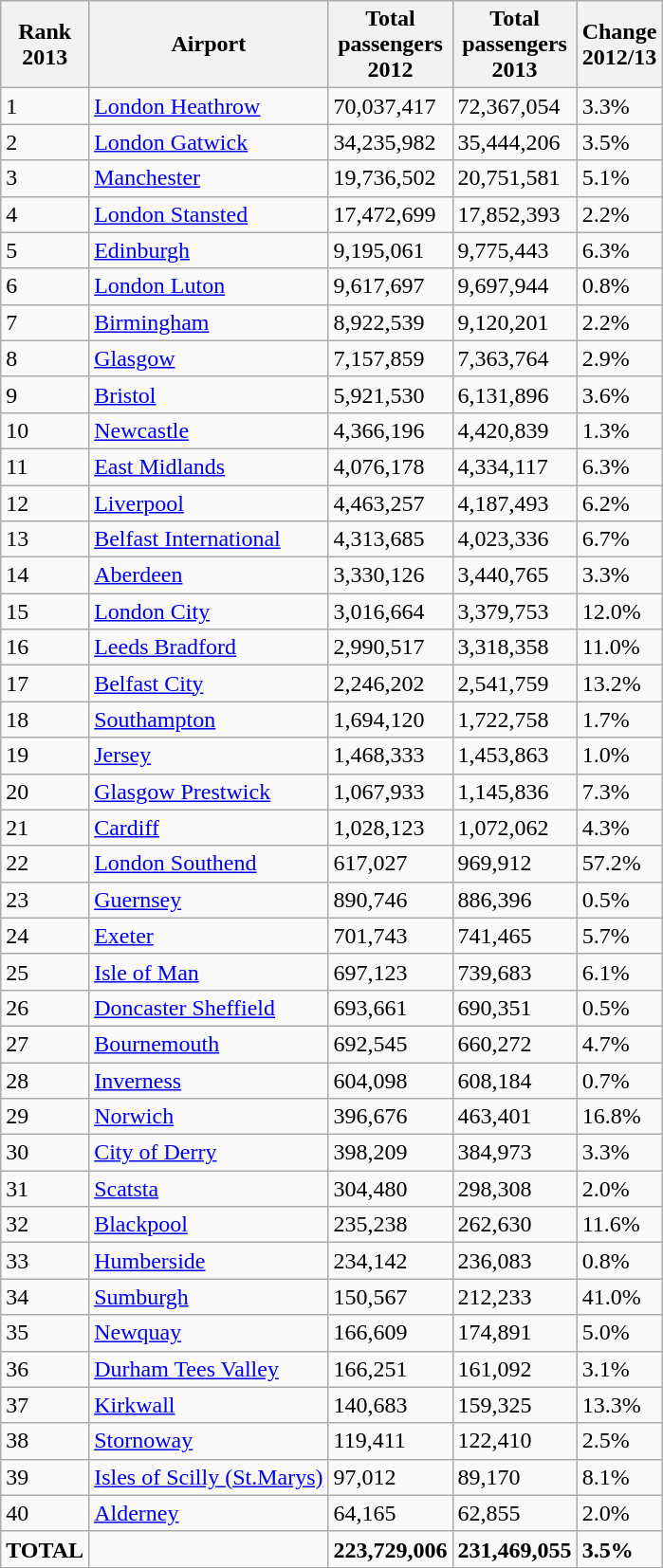<table class="wikitable sortable">
<tr>
<th>Rank<br>2013</th>
<th>Airport</th>
<th>Total<br>passengers<br>2012</th>
<th>Total<br>passengers<br>2013 <br><small></small></th>
<th>Change<br>2012/13</th>
</tr>
<tr>
<td>1</td>
<td><a href='#'>London Heathrow</a></td>
<td>70,037,417</td>
<td>72,367,054</td>
<td>3.3%</td>
</tr>
<tr>
<td>2</td>
<td><a href='#'>London Gatwick</a></td>
<td>34,235,982</td>
<td>35,444,206</td>
<td>3.5%</td>
</tr>
<tr>
<td>3</td>
<td><a href='#'>Manchester</a></td>
<td>19,736,502</td>
<td>20,751,581</td>
<td>5.1%</td>
</tr>
<tr>
<td>4</td>
<td><a href='#'>London Stansted</a></td>
<td>17,472,699</td>
<td>17,852,393</td>
<td>2.2%</td>
</tr>
<tr>
<td>5</td>
<td><a href='#'>Edinburgh</a></td>
<td>9,195,061</td>
<td>9,775,443</td>
<td>6.3%</td>
</tr>
<tr>
<td>6</td>
<td><a href='#'>London Luton</a></td>
<td>9,617,697</td>
<td>9,697,944</td>
<td>0.8%</td>
</tr>
<tr>
<td>7</td>
<td><a href='#'>Birmingham</a></td>
<td>8,922,539</td>
<td>9,120,201</td>
<td>2.2%</td>
</tr>
<tr>
<td>8</td>
<td><a href='#'>Glasgow</a></td>
<td>7,157,859</td>
<td>7,363,764</td>
<td>2.9%</td>
</tr>
<tr>
<td>9</td>
<td><a href='#'>Bristol</a></td>
<td>5,921,530</td>
<td>6,131,896</td>
<td>3.6%</td>
</tr>
<tr>
<td>10</td>
<td><a href='#'>Newcastle</a></td>
<td>4,366,196</td>
<td>4,420,839</td>
<td>1.3%</td>
</tr>
<tr>
<td>11</td>
<td><a href='#'>East Midlands</a></td>
<td>4,076,178</td>
<td>4,334,117</td>
<td>6.3%</td>
</tr>
<tr>
<td>12</td>
<td><a href='#'>Liverpool</a></td>
<td>4,463,257</td>
<td>4,187,493</td>
<td>6.2%</td>
</tr>
<tr>
<td>13</td>
<td><a href='#'>Belfast International</a></td>
<td>4,313,685</td>
<td>4,023,336</td>
<td>6.7%</td>
</tr>
<tr>
<td>14</td>
<td><a href='#'>Aberdeen</a></td>
<td>3,330,126</td>
<td>3,440,765</td>
<td>3.3%</td>
</tr>
<tr>
<td>15</td>
<td><a href='#'>London City</a></td>
<td>3,016,664</td>
<td>3,379,753</td>
<td>12.0%</td>
</tr>
<tr>
<td>16</td>
<td><a href='#'>Leeds Bradford</a></td>
<td>2,990,517</td>
<td>3,318,358</td>
<td>11.0%</td>
</tr>
<tr>
<td>17</td>
<td><a href='#'>Belfast City</a></td>
<td>2,246,202</td>
<td>2,541,759</td>
<td>13.2%</td>
</tr>
<tr>
<td>18</td>
<td><a href='#'>Southampton</a></td>
<td>1,694,120</td>
<td>1,722,758</td>
<td>1.7%</td>
</tr>
<tr>
<td>19</td>
<td><a href='#'>Jersey</a></td>
<td>1,468,333</td>
<td>1,453,863</td>
<td>1.0%</td>
</tr>
<tr>
<td>20</td>
<td><a href='#'>Glasgow Prestwick</a></td>
<td>1,067,933</td>
<td>1,145,836</td>
<td>7.3%</td>
</tr>
<tr>
<td>21</td>
<td><a href='#'>Cardiff</a></td>
<td>1,028,123</td>
<td>1,072,062</td>
<td>4.3%</td>
</tr>
<tr>
<td>22</td>
<td><a href='#'>London Southend</a></td>
<td>617,027</td>
<td>969,912</td>
<td>57.2%</td>
</tr>
<tr>
<td>23</td>
<td><a href='#'>Guernsey</a></td>
<td>890,746</td>
<td>886,396</td>
<td>0.5%</td>
</tr>
<tr>
<td>24</td>
<td><a href='#'>Exeter</a></td>
<td>701,743</td>
<td>741,465</td>
<td>5.7%</td>
</tr>
<tr>
<td>25</td>
<td><a href='#'>Isle of Man</a></td>
<td>697,123</td>
<td>739,683</td>
<td>6.1%</td>
</tr>
<tr>
<td>26</td>
<td><a href='#'>Doncaster Sheffield</a></td>
<td>693,661</td>
<td>690,351</td>
<td>0.5%</td>
</tr>
<tr>
<td>27</td>
<td><a href='#'>Bournemouth</a></td>
<td>692,545</td>
<td>660,272</td>
<td>4.7%</td>
</tr>
<tr>
<td>28</td>
<td><a href='#'>Inverness</a></td>
<td>604,098</td>
<td>608,184</td>
<td>0.7%</td>
</tr>
<tr>
<td>29</td>
<td><a href='#'>Norwich</a></td>
<td>396,676</td>
<td>463,401</td>
<td>16.8%</td>
</tr>
<tr>
<td>30</td>
<td><a href='#'>City of Derry</a></td>
<td>398,209</td>
<td>384,973</td>
<td>3.3%</td>
</tr>
<tr>
<td>31</td>
<td><a href='#'>Scatsta</a></td>
<td>304,480</td>
<td>298,308</td>
<td>2.0%</td>
</tr>
<tr>
<td>32</td>
<td><a href='#'>Blackpool</a></td>
<td>235,238</td>
<td>262,630</td>
<td>11.6%</td>
</tr>
<tr>
<td>33</td>
<td><a href='#'>Humberside</a></td>
<td>234,142</td>
<td>236,083</td>
<td>0.8%</td>
</tr>
<tr>
<td>34</td>
<td><a href='#'>Sumburgh</a></td>
<td>150,567</td>
<td>212,233</td>
<td>41.0%</td>
</tr>
<tr>
<td>35</td>
<td><a href='#'>Newquay</a></td>
<td>166,609</td>
<td>174,891</td>
<td>5.0%</td>
</tr>
<tr>
<td>36</td>
<td><a href='#'>Durham Tees Valley</a></td>
<td>166,251</td>
<td>161,092</td>
<td>3.1%</td>
</tr>
<tr>
<td>37</td>
<td><a href='#'>Kirkwall</a></td>
<td>140,683</td>
<td>159,325</td>
<td>13.3%</td>
</tr>
<tr>
<td>38</td>
<td><a href='#'>Stornoway</a></td>
<td>119,411</td>
<td>122,410</td>
<td>2.5%</td>
</tr>
<tr>
<td>39</td>
<td><a href='#'>Isles of Scilly (St.Marys)</a></td>
<td>97,012</td>
<td>89,170</td>
<td>8.1%</td>
</tr>
<tr>
<td>40</td>
<td><a href='#'>Alderney</a></td>
<td>64,165</td>
<td>62,855</td>
<td>2.0%</td>
</tr>
<tr class="sortbottom">
<td><strong>TOTAL</strong></td>
<td></td>
<td><strong>223,729,006</strong></td>
<td><strong>231,469,055</strong></td>
<td><strong>3.5%</strong></td>
</tr>
</table>
